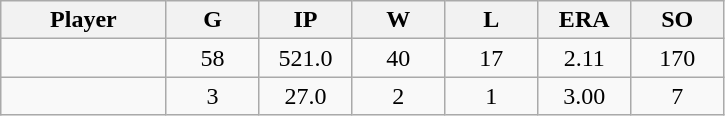<table class="wikitable sortable">
<tr>
<th bgcolor="#DDDDFF" width="16%">Player</th>
<th bgcolor="#DDDDFF" width="9%">G</th>
<th bgcolor="#DDDDFF" width="9%">IP</th>
<th bgcolor="#DDDDFF" width="9%">W</th>
<th bgcolor="#DDDDFF" width="9%">L</th>
<th bgcolor="#DDDDFF" width="9%">ERA</th>
<th bgcolor="#DDDDFF" width="9%">SO</th>
</tr>
<tr align="center">
<td></td>
<td>58</td>
<td>521.0</td>
<td>40</td>
<td>17</td>
<td>2.11</td>
<td>170</td>
</tr>
<tr align="center">
<td></td>
<td>3</td>
<td>27.0</td>
<td>2</td>
<td>1</td>
<td>3.00</td>
<td>7</td>
</tr>
</table>
